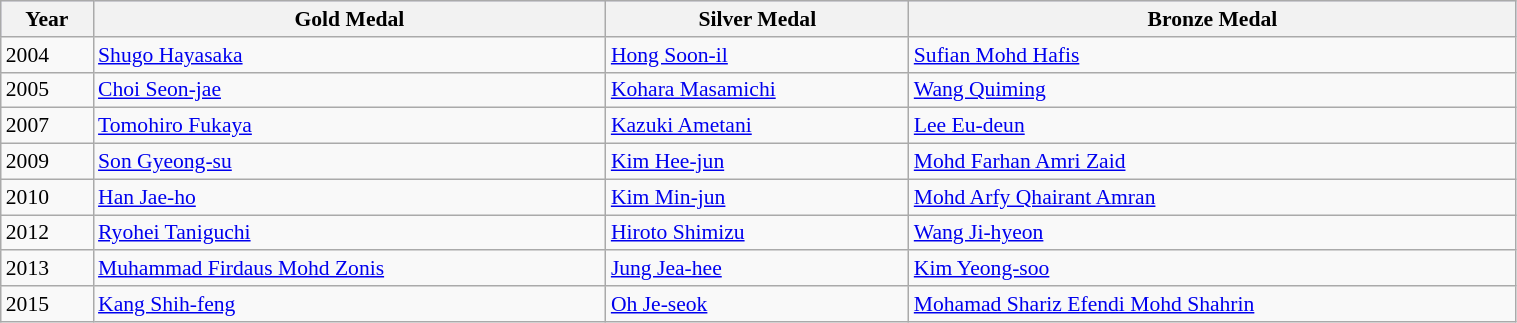<table class=wikitable style="font-size:90%" width="80%">
<tr style="background:#ccccff;">
<th>Year</th>
<th> <strong>Gold Medal</strong></th>
<th> <strong>Silver Medal</strong></th>
<th> <strong>Bronze Medal</strong></th>
</tr>
<tr>
<td>2004</td>
<td> <a href='#'>Shugo Hayasaka</a></td>
<td> <a href='#'>Hong Soon-il</a></td>
<td> <a href='#'>Sufian Mohd Hafis</a></td>
</tr>
<tr>
<td>2005</td>
<td> <a href='#'>Choi Seon-jae</a></td>
<td> <a href='#'>Kohara Masamichi</a></td>
<td> <a href='#'>Wang Quiming</a></td>
</tr>
<tr>
<td>2007</td>
<td> <a href='#'>Tomohiro Fukaya</a></td>
<td> <a href='#'>Kazuki Ametani</a></td>
<td> <a href='#'>Lee Eu-deun</a></td>
</tr>
<tr>
<td>2009</td>
<td> <a href='#'>Son Gyeong-su</a></td>
<td> <a href='#'>Kim Hee-jun</a></td>
<td> <a href='#'>Mohd Farhan Amri Zaid</a></td>
</tr>
<tr>
<td>2010</td>
<td> <a href='#'>Han Jae-ho</a></td>
<td> <a href='#'>Kim Min-jun</a></td>
<td> <a href='#'>Mohd Arfy Qhairant Amran</a></td>
</tr>
<tr>
<td>2012</td>
<td> <a href='#'>Ryohei Taniguchi</a></td>
<td> <a href='#'>Hiroto Shimizu</a></td>
<td> <a href='#'>Wang Ji-hyeon</a></td>
</tr>
<tr>
<td>2013</td>
<td> <a href='#'>Muhammad Firdaus Mohd Zonis</a></td>
<td> <a href='#'>Jung Jea-hee</a></td>
<td> <a href='#'>Kim Yeong-soo</a></td>
</tr>
<tr>
<td>2015</td>
<td> <a href='#'>Kang Shih-feng</a></td>
<td> <a href='#'>Oh Je-seok</a></td>
<td> <a href='#'>Mohamad Shariz Efendi Mohd Shahrin</a></td>
</tr>
</table>
